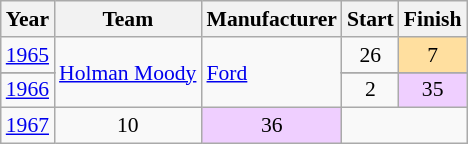<table class="wikitable" style="font-size: 90%;">
<tr>
<th>Year</th>
<th>Team</th>
<th>Manufacturer</th>
<th>Start</th>
<th>Finish</th>
</tr>
<tr>
<td><a href='#'>1965</a></td>
<td rowspan=3><a href='#'>Holman Moody</a></td>
<td rowspan=3><a href='#'>Ford</a></td>
<td align=center>26</td>
<td align=center style="background:#FFDF9F;">7</td>
</tr>
<tr>
</tr>
<tr>
<td><a href='#'>1966</a></td>
<td align=center>2</td>
<td align=center style="background:#EFCFFF;">35</td>
</tr>
<tr>
<td><a href='#'>1967</a></td>
<td align=center>10</td>
<td align=center style="background:#EFCFFF;">36</td>
</tr>
</table>
